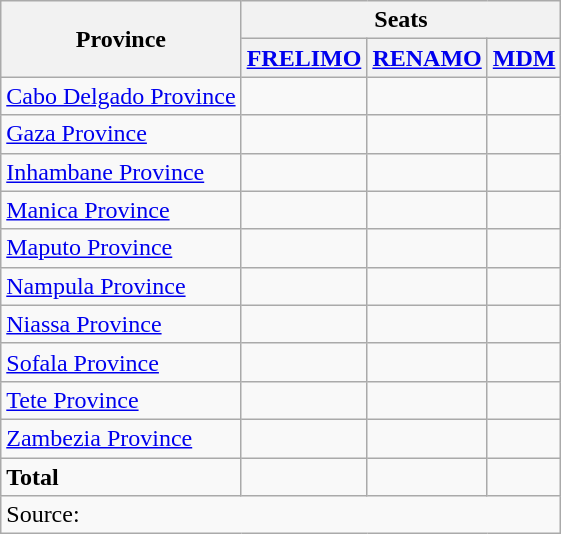<table class= wikitable style=text-align:right>
<tr>
<th rowspan=2>Province</th>
<th colspan=3>Seats</th>
</tr>
<tr>
<th><a href='#'>FRELIMO</a></th>
<th><a href='#'>RENAMO</a></th>
<th><a href='#'>MDM</a></th>
</tr>
<tr>
<td align=left><a href='#'>Cabo Delgado Province</a></td>
<td></td>
<td></td>
<td></td>
</tr>
<tr>
<td align=left><a href='#'>Gaza Province</a></td>
<td></td>
<td></td>
<td></td>
</tr>
<tr>
<td align=left><a href='#'>Inhambane Province</a></td>
<td></td>
<td></td>
<td></td>
</tr>
<tr>
<td align=left><a href='#'>Manica Province</a></td>
<td></td>
<td></td>
<td></td>
</tr>
<tr>
<td align=left><a href='#'>Maputo Province</a></td>
<td></td>
<td></td>
<td></td>
</tr>
<tr>
<td align=left><a href='#'>Nampula Province</a></td>
<td></td>
<td></td>
<td></td>
</tr>
<tr>
<td align=left><a href='#'>Niassa Province</a></td>
<td></td>
<td></td>
<td></td>
</tr>
<tr>
<td align=left><a href='#'>Sofala Province</a></td>
<td></td>
<td></td>
<td></td>
</tr>
<tr>
<td align=left><a href='#'>Tete Province</a></td>
<td></td>
<td></td>
<td></td>
</tr>
<tr>
<td align=left><a href='#'>Zambezia Province</a></td>
<td></td>
<td></td>
<td></td>
</tr>
<tr>
<td align=left><strong>Total</strong></td>
<td></td>
<td></td>
<td></td>
</tr>
<tr>
<td align=left colspan=4>Source:</td>
</tr>
</table>
